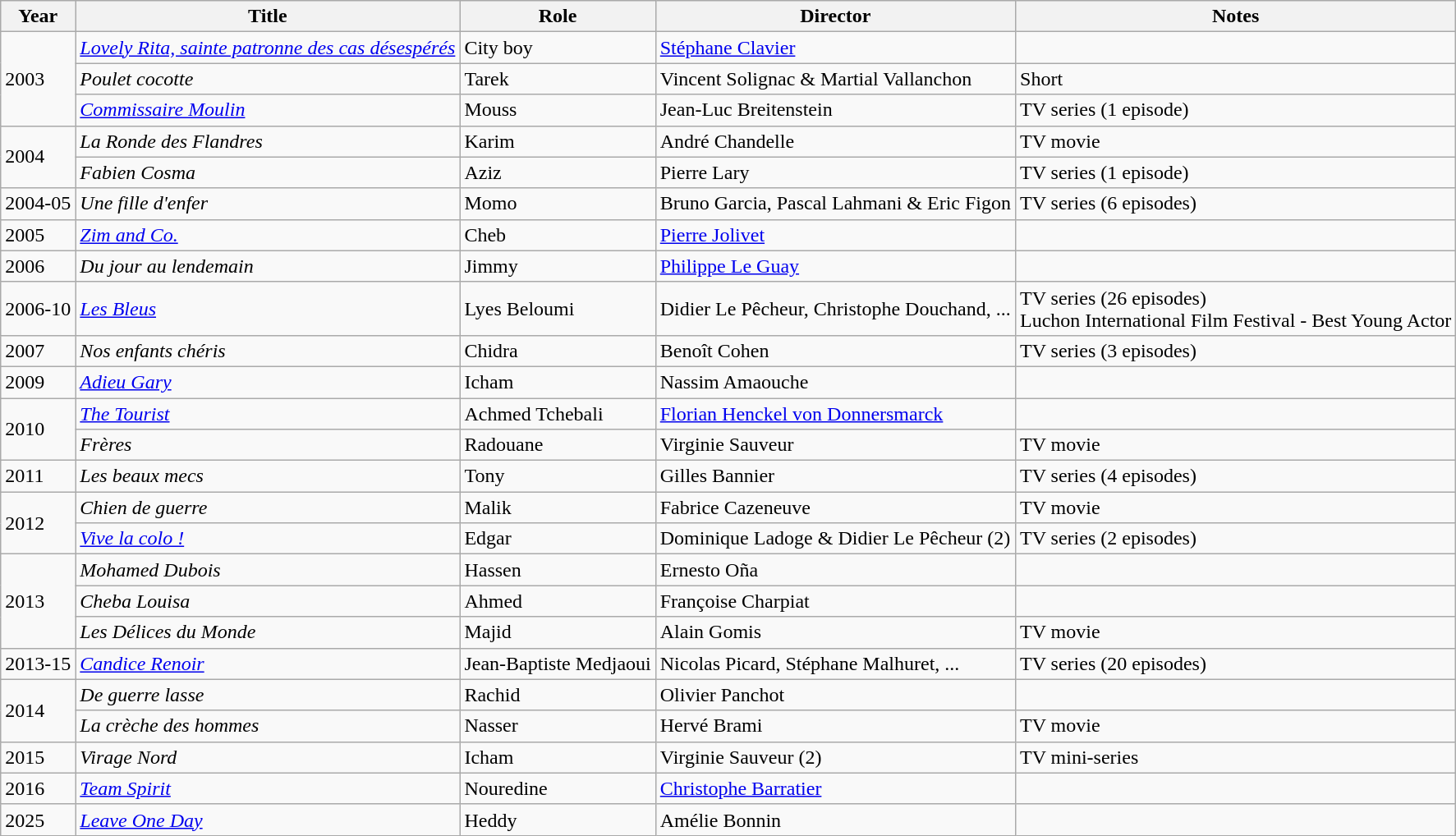<table class="wikitable">
<tr>
<th>Year</th>
<th>Title</th>
<th>Role</th>
<th>Director</th>
<th>Notes</th>
</tr>
<tr>
<td rowspan=3>2003</td>
<td><em><a href='#'>Lovely Rita, sainte patronne des cas désespérés</a></em></td>
<td>City boy</td>
<td><a href='#'>Stéphane Clavier</a></td>
<td></td>
</tr>
<tr>
<td><em>Poulet cocotte</em></td>
<td>Tarek</td>
<td>Vincent Solignac & Martial Vallanchon</td>
<td>Short</td>
</tr>
<tr>
<td><em><a href='#'>Commissaire Moulin</a></em></td>
<td>Mouss</td>
<td>Jean-Luc Breitenstein</td>
<td>TV series (1 episode)</td>
</tr>
<tr>
<td rowspan=2>2004</td>
<td><em>La Ronde des Flandres</em></td>
<td>Karim</td>
<td>André Chandelle</td>
<td>TV movie</td>
</tr>
<tr>
<td><em>Fabien Cosma</em></td>
<td>Aziz</td>
<td>Pierre Lary</td>
<td>TV series (1 episode)</td>
</tr>
<tr>
<td rowspan=1>2004-05</td>
<td><em>Une fille d'enfer</em></td>
<td>Momo</td>
<td>Bruno Garcia, Pascal Lahmani & Eric Figon</td>
<td>TV series (6 episodes)</td>
</tr>
<tr>
<td rowspan=1>2005</td>
<td><em><a href='#'>Zim and Co.</a></em></td>
<td>Cheb</td>
<td><a href='#'>Pierre Jolivet</a></td>
<td></td>
</tr>
<tr>
<td rowspan=1>2006</td>
<td><em>Du jour au lendemain</em></td>
<td>Jimmy</td>
<td><a href='#'>Philippe Le Guay</a></td>
<td></td>
</tr>
<tr>
<td rowspan=1>2006-10</td>
<td><em><a href='#'>Les Bleus</a></em></td>
<td>Lyes Beloumi</td>
<td>Didier Le Pêcheur, Christophe Douchand, ...</td>
<td>TV series (26 episodes)<br>Luchon International Film Festival - Best Young Actor</td>
</tr>
<tr>
<td rowspan=1>2007</td>
<td><em>Nos enfants chéris</em></td>
<td>Chidra</td>
<td>Benoît Cohen</td>
<td>TV series (3 episodes)</td>
</tr>
<tr>
<td rowspan=1>2009</td>
<td><em><a href='#'>Adieu Gary</a></em></td>
<td>Icham</td>
<td>Nassim Amaouche</td>
<td></td>
</tr>
<tr>
<td rowspan=2>2010</td>
<td><em><a href='#'>The Tourist</a></em></td>
<td>Achmed Tchebali</td>
<td><a href='#'>Florian Henckel von Donnersmarck</a></td>
<td></td>
</tr>
<tr>
<td><em>Frères</em></td>
<td>Radouane</td>
<td>Virginie Sauveur</td>
<td>TV movie</td>
</tr>
<tr>
<td rowspan=1>2011</td>
<td><em>Les beaux mecs</em></td>
<td>Tony</td>
<td>Gilles Bannier</td>
<td>TV series (4 episodes)</td>
</tr>
<tr>
<td rowspan=2>2012</td>
<td><em>Chien de guerre</em></td>
<td>Malik</td>
<td>Fabrice Cazeneuve</td>
<td>TV movie</td>
</tr>
<tr>
<td><em><a href='#'>Vive la colo !</a></em></td>
<td>Edgar</td>
<td>Dominique Ladoge & Didier Le Pêcheur (2)</td>
<td>TV series (2 episodes)</td>
</tr>
<tr>
<td rowspan=3>2013</td>
<td><em>Mohamed Dubois</em></td>
<td>Hassen</td>
<td>Ernesto Oña</td>
<td></td>
</tr>
<tr>
<td><em>Cheba Louisa</em></td>
<td>Ahmed</td>
<td>Françoise Charpiat</td>
<td></td>
</tr>
<tr>
<td><em>Les Délices du Monde</em></td>
<td>Majid</td>
<td>Alain Gomis</td>
<td>TV movie</td>
</tr>
<tr>
<td rowspan=1>2013-15</td>
<td><em><a href='#'>Candice Renoir</a></em></td>
<td>Jean-Baptiste Medjaoui</td>
<td>Nicolas Picard, Stéphane Malhuret, ...</td>
<td>TV series (20 episodes)</td>
</tr>
<tr>
<td rowspan=2>2014</td>
<td><em>De guerre lasse</em></td>
<td>Rachid</td>
<td>Olivier Panchot</td>
<td></td>
</tr>
<tr>
<td><em>La crèche des hommes</em></td>
<td>Nasser</td>
<td>Hervé Brami</td>
<td>TV movie</td>
</tr>
<tr>
<td rowspan=1>2015</td>
<td><em>Virage Nord</em></td>
<td>Icham</td>
<td>Virginie Sauveur (2)</td>
<td>TV mini-series</td>
</tr>
<tr>
<td rowspan=1>2016</td>
<td><em><a href='#'>Team Spirit</a></em></td>
<td>Nouredine</td>
<td><a href='#'>Christophe Barratier</a></td>
<td></td>
</tr>
<tr>
<td>2025</td>
<td><em><a href='#'>Leave One Day</a></em></td>
<td>Heddy</td>
<td>Amélie Bonnin</td>
<td></td>
</tr>
</table>
